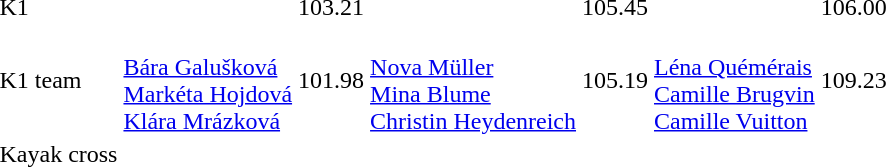<table>
<tr>
<td>K1</td>
<td></td>
<td>103.21</td>
<td></td>
<td>105.45</td>
<td></td>
<td>106.00</td>
</tr>
<tr>
<td>K1 team</td>
<td><br><a href='#'>Bára Galušková</a><br><a href='#'>Markéta Hojdová</a><br><a href='#'>Klára Mrázková</a></td>
<td>101.98</td>
<td><br><a href='#'>Nova Müller</a><br><a href='#'>Mina Blume</a><br><a href='#'>Christin Heydenreich</a></td>
<td>105.19</td>
<td><br><a href='#'>Léna Quémérais</a><br><a href='#'>Camille Brugvin</a><br><a href='#'>Camille Vuitton</a></td>
<td>109.23</td>
</tr>
<tr>
<td>Kayak cross</td>
<td colspan=2></td>
<td colspan=2></td>
<td colspan=2></td>
</tr>
</table>
